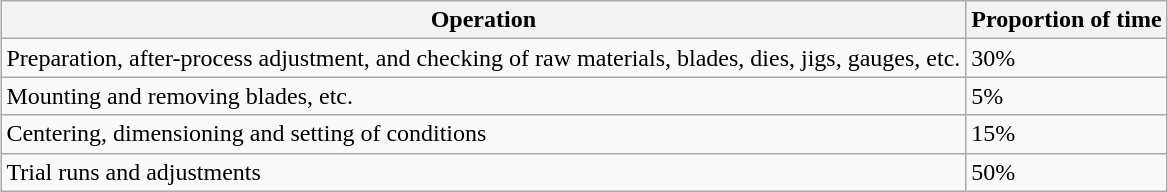<table class="wikitable" style="margin:auto;">
<tr>
<th>Operation</th>
<th>Proportion of time</th>
</tr>
<tr>
<td>Preparation, after-process adjustment, and checking of raw materials, blades, dies, jigs, gauges, etc.</td>
<td>30%</td>
</tr>
<tr>
<td>Mounting and removing blades, etc.</td>
<td>5%</td>
</tr>
<tr>
<td>Centering, dimensioning and setting of conditions</td>
<td>15%</td>
</tr>
<tr>
<td>Trial runs and adjustments</td>
<td>50%</td>
</tr>
</table>
